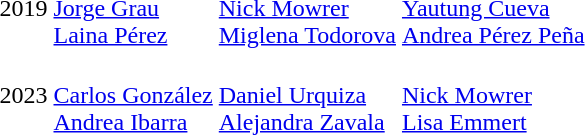<table>
<tr>
<td>2019<br></td>
<td><br><a href='#'>Jorge Grau</a><br><a href='#'>Laina Pérez</a></td>
<td><br><a href='#'>Nick Mowrer</a><br><a href='#'>Miglena Todorova</a></td>
<td><br><a href='#'>Yautung Cueva</a><br><a href='#'>Andrea Pérez Peña</a></td>
</tr>
<tr>
<td>2023<br></td>
<td><br><a href='#'>Carlos González</a><br><a href='#'>Andrea Ibarra</a></td>
<td><br><a href='#'>Daniel Urquiza</a><br><a href='#'>Alejandra Zavala</a></td>
<td><br><a href='#'>Nick Mowrer</a><br><a href='#'>Lisa Emmert</a></td>
</tr>
</table>
